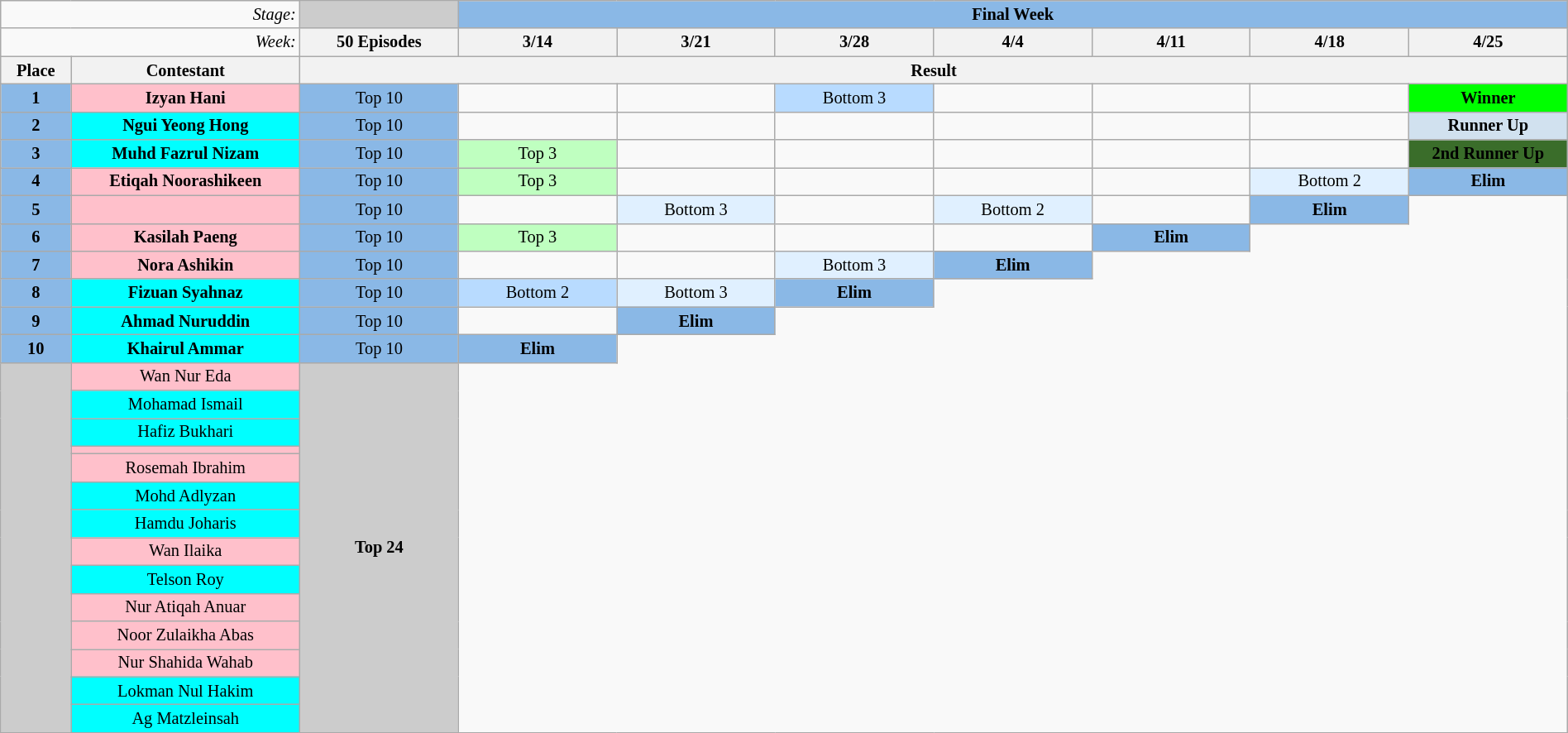<table class="wikitable" style="text-align:center; font-size:85%; width:100%">
<tr>
<td colspan="2" style="text-align:right;"><em>Stage:</em></td>
<td style="width:6%; background:#ccc;"></td>
<td colspan="7" style="background:#8ab8e6;"><strong>Final Week</strong></td>
</tr>
<tr>
<td colspan="2" style="text-align:right;"><em>Week:</em></td>
<th width=9%>50 Episodes</th>
<th width=9%>3/14</th>
<th width=9%>3/21</th>
<th width=9%>3/28</th>
<th width=9%>4/4</th>
<th width=9%>4/11</th>
<th width=9%>4/18</th>
<th width=9%>4/25</th>
</tr>
<tr>
<th width=4%>Place</th>
<th width=13%>Contestant</th>
<th colspan="8">Result</th>
</tr>
<tr>
<td style="background:#8ab8e6;"><strong>1</strong></td>
<td style="background:pink;"><strong>Izyan Hani</strong></td>
<td style="background:#8ab8e6;">Top 10</td>
<td></td>
<td></td>
<td style="background:#b8dbff;">Bottom 3</td>
<td></td>
<td></td>
<td></td>
<td style="background:lime;"><strong>Winner</strong></td>
</tr>
<tr>
<td style="background:#8ab8e6;"><strong>2</strong></td>
<td style="background:cyan;"><strong>Ngui Yeong Hong</strong></td>
<td style="background:#8ab8e6;">Top 10</td>
<td></td>
<td></td>
<td></td>
<td></td>
<td></td>
<td></td>
<td style="background:#d1e1ef;"><strong>Runner Up</strong></td>
</tr>
<tr>
<td style="background:#8ab8e6;"><strong>3</strong></td>
<td style="background:cyan;"><strong>Muhd Fazrul Nizam</strong></td>
<td style="background:#8ab8e6;">Top 10</td>
<td style="background:#BFFFC0;">Top 3</td>
<td></td>
<td></td>
<td></td>
<td></td>
<td></td>
<td style="background:#3a6d2a;"><strong>2nd Runner Up</strong></td>
</tr>
<tr>
<td style="background:#8ab8e6;"><strong>4</strong></td>
<td style="background:pink;"><strong>Etiqah Noorashikeen</strong></td>
<td style="background:#8ab8e6;">Top 10</td>
<td style="background:#BFFFC0;">Top 3</td>
<td></td>
<td></td>
<td></td>
<td></td>
<td style="background:#e0f0ff;">Bottom 2</td>
<td style="background:#8ab8e6;"><strong>Elim</strong></td>
</tr>
<tr>
<td style="background:#8ab8e6;"><strong>5</strong></td>
<td style="background:pink;"><strong></strong></td>
<td style="background:#8ab8e6;">Top 10</td>
<td></td>
<td style="background:#e0f0ff;">Bottom 3</td>
<td></td>
<td style="background:#e0f0ff;">Bottom 2</td>
<td></td>
<td style="background:#8ab8e6;"><strong>Elim</strong></td>
</tr>
<tr>
<td style="background:#8ab8e6;"><strong>6</strong></td>
<td style="background:pink;"><strong>Kasilah Paeng</strong></td>
<td style="background:#8ab8e6;">Top 10</td>
<td style="background:#BFFFC0;">Top 3</td>
<td></td>
<td></td>
<td></td>
<td style="background:#8ab8e6;"><strong>Elim</strong></td>
</tr>
<tr>
<td style="background:#8ab8e6;"><strong>7</strong></td>
<td style="background:pink;"><strong>Nora Ashikin</strong></td>
<td style="background:#8ab8e6;">Top 10</td>
<td></td>
<td></td>
<td style="background:#e0f0ff;">Bottom 3</td>
<td style="background:#8ab8e6;"><strong>Elim</strong></td>
</tr>
<tr>
<td style="background:#8ab8e6;"><strong>8</strong></td>
<td style="background:cyan;"><strong>Fizuan Syahnaz</strong></td>
<td style="background:#8ab8e6;">Top 10</td>
<td style="background:#b8dbff;">Bottom 2</td>
<td style="background:#e0f0ff;">Bottom 3</td>
<td style="background:#8ab8e6;"><strong>Elim</strong></td>
</tr>
<tr>
<td style="background:#8ab8e6;"><strong>9</strong></td>
<td style="background:cyan;"><strong>Ahmad Nuruddin</strong></td>
<td style="background:#8ab8e6;">Top 10</td>
<td></td>
<td style="background:#8ab8e6;"><strong>Elim</strong></td>
</tr>
<tr>
<td style="background:#8ab8e6;"><strong>10</strong></td>
<td style="background:cyan;"><strong>Khairul Ammar </strong></td>
<td style="background:#8ab8e6;">Top 10</td>
<td style="background:#8ab8e6;"><strong>Elim</strong></td>
</tr>
<tr>
<td style="background:#ccc;" rowspan="15"></td>
<td style="background:pink;">Wan Nur Eda</td>
<td style="background:#ccc;" rowspan="18"><strong>Top 24</strong></td>
</tr>
<tr>
<td style="background:cyan;">Mohamad Ismail</td>
</tr>
<tr>
<td style="background:cyan;">Hafiz Bukhari</td>
</tr>
<tr>
<td style="background:pink;"></td>
</tr>
<tr>
<td style="background:pink;">Rosemah Ibrahim</td>
</tr>
<tr>
<td style="background:cyan;">Mohd Adlyzan</td>
</tr>
<tr>
<td style="background:cyan;">Hamdu Joharis</td>
</tr>
<tr>
<td style="background:pink;">Wan Ilaika</td>
</tr>
<tr>
<td style="background:cyan;">Telson Roy</td>
</tr>
<tr>
<td style="background:pink;">Nur Atiqah Anuar</td>
</tr>
<tr>
<td style="background:pink;">Noor Zulaikha Abas</td>
</tr>
<tr>
<td style="background:pink;">Nur Shahida Wahab</td>
</tr>
<tr>
<td style="background:cyan;">Lokman Nul Hakim</td>
</tr>
<tr>
<td style="background:cyan;">Ag Matzleinsah</td>
</tr>
</table>
